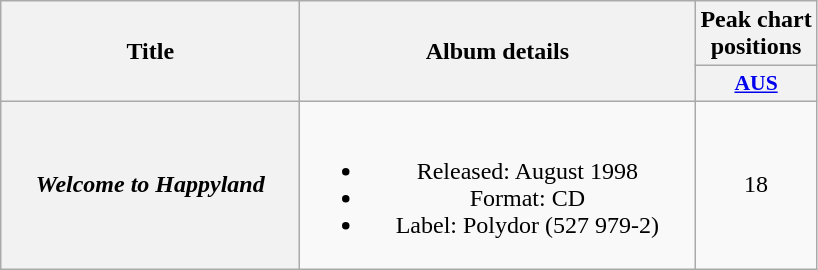<table class="wikitable plainrowheaders" style="text-align:center;" border="1">
<tr>
<th scope="col" rowspan="2" style="width:12em;">Title</th>
<th scope="col" rowspan="2" style="width:16em;">Album details</th>
<th scope="col" colspan="1">Peak chart<br>positions</th>
</tr>
<tr>
<th scope="col" style="font-size:90%"><a href='#'>AUS</a><br></th>
</tr>
<tr>
<th scope="row"><em>Welcome to Happyland</em></th>
<td><br><ul><li>Released: August 1998</li><li>Format: CD</li><li>Label: Polydor (527 979-2)</li></ul></td>
<td>18</td>
</tr>
</table>
